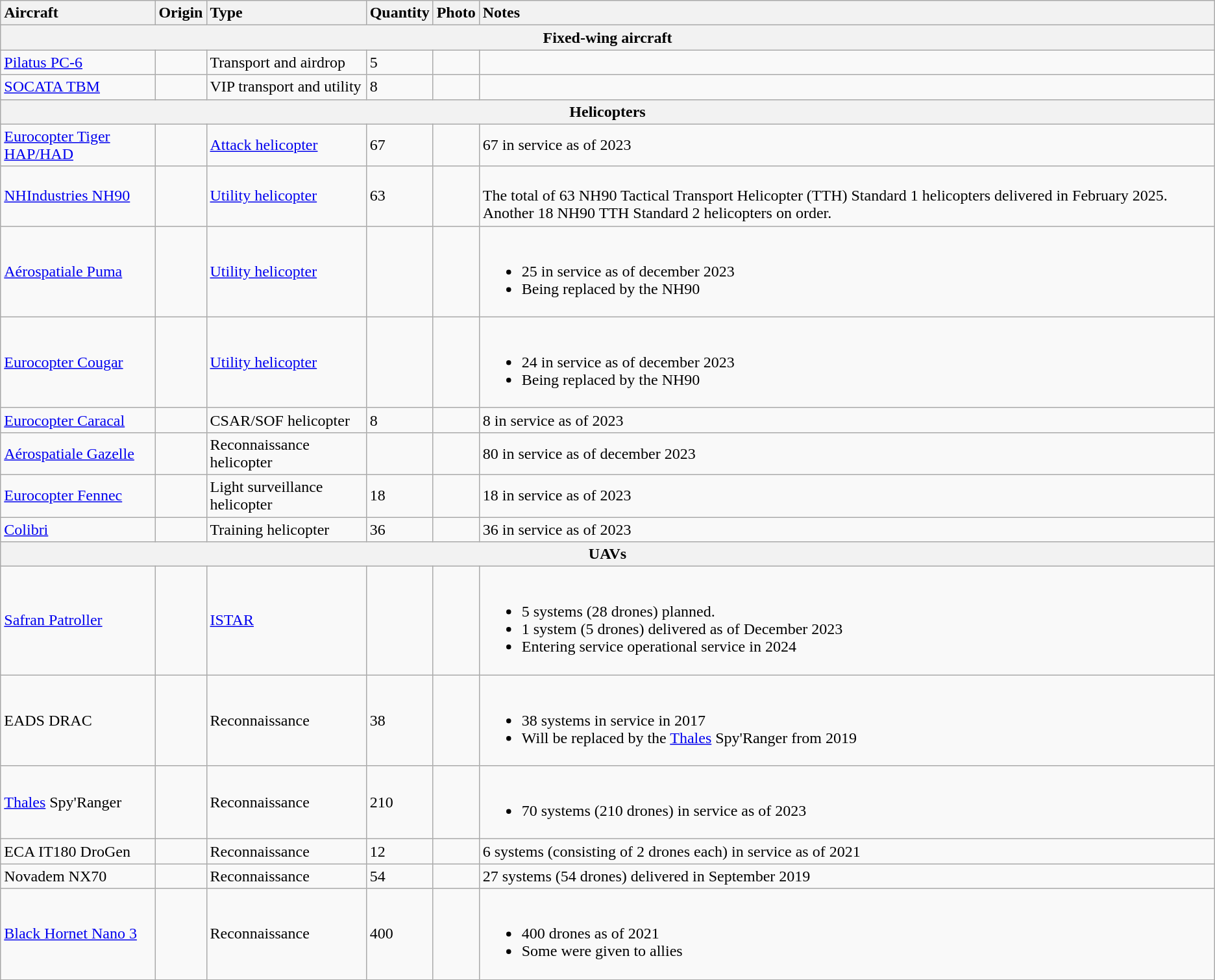<table class="wikitable">
<tr>
<th style="text-align: left;">Aircraft</th>
<th style="text-align: left;">Origin</th>
<th style="text-align: left;">Type</th>
<th style="text-align: left;">Quantity</th>
<th style="text-align: left;">Photo</th>
<th style="text-align: left;">Notes</th>
</tr>
<tr>
<th style="align: center;" colspan="9">Fixed-wing aircraft</th>
</tr>
<tr>
<td><a href='#'>Pilatus PC-6</a></td>
<td></td>
<td>Transport and airdrop</td>
<td>5</td>
<td></td>
<td></td>
</tr>
<tr>
<td><a href='#'>SOCATA TBM</a></td>
<td></td>
<td>VIP transport and utility</td>
<td>8</td>
<td></td>
<td></td>
</tr>
<tr>
<th colspan="9">Helicopters</th>
</tr>
<tr>
<td><a href='#'>Eurocopter Tiger HAP/HAD</a></td>
<td></td>
<td><a href='#'>Attack helicopter</a></td>
<td>67</td>
<td></td>
<td>67 in service as of 2023</td>
</tr>
<tr>
<td><a href='#'>NHIndustries NH90</a></td>
<td></td>
<td><a href='#'>Utility helicopter</a></td>
<td>63</td>
<td></td>
<td><br>The total of 63 NH90 Tactical Transport Helicopter (TTH) Standard 1 helicopters delivered in February 2025. Another 18 NH90 TTH Standard 2 helicopters on order.</td>
</tr>
<tr>
<td><a href='#'>Aérospatiale Puma</a></td>
<td></td>
<td><a href='#'>Utility helicopter</a></td>
<td></td>
<td></td>
<td><br><ul><li>25 in service as of december 2023</li><li>Being replaced by the NH90</li></ul></td>
</tr>
<tr>
<td><a href='#'>Eurocopter Cougar</a></td>
<td></td>
<td><a href='#'>Utility helicopter</a></td>
<td></td>
<td></td>
<td><br><ul><li>24 in service as of december 2023</li><li>Being replaced by the NH90</li></ul></td>
</tr>
<tr>
<td><a href='#'>Eurocopter Caracal</a></td>
<td></td>
<td>CSAR/SOF helicopter</td>
<td>8</td>
<td></td>
<td>8 in service as of 2023</td>
</tr>
<tr>
<td><a href='#'>Aérospatiale Gazelle</a></td>
<td></td>
<td>Reconnaissance helicopter</td>
<td></td>
<td></td>
<td>80 in service as of december 2023</td>
</tr>
<tr>
<td><a href='#'>Eurocopter Fennec</a></td>
<td></td>
<td>Light surveillance helicopter</td>
<td>18</td>
<td></td>
<td>18 in service as of 2023</td>
</tr>
<tr>
<td><a href='#'>Colibri</a></td>
<td></td>
<td>Training helicopter</td>
<td>36</td>
<td></td>
<td>36 in service as of 2023</td>
</tr>
<tr>
<th colspan="9">UAVs</th>
</tr>
<tr>
<td><a href='#'>Safran Patroller</a></td>
<td></td>
<td><a href='#'>ISTAR</a></td>
<td></td>
<td></td>
<td><br><ul><li>5 systems (28 drones) planned.</li><li>1 system (5 drones) delivered as of December 2023</li><li>Entering service operational service in 2024</li></ul></td>
</tr>
<tr>
<td>EADS DRAC</td>
<td></td>
<td>Reconnaissance</td>
<td>38</td>
<td></td>
<td><br><ul><li>38 systems in service in 2017</li><li>Will be replaced by the <a href='#'>Thales</a> Spy'Ranger from 2019</li></ul></td>
</tr>
<tr>
<td><a href='#'>Thales</a> Spy'Ranger</td>
<td></td>
<td>Reconnaissance</td>
<td>210</td>
<td></td>
<td><br><ul><li>70 systems (210 drones) in service as of 2023</li></ul></td>
</tr>
<tr>
<td>ECA IT180 DroGen</td>
<td></td>
<td>Reconnaissance</td>
<td>12</td>
<td></td>
<td>6 systems (consisting of 2 drones each) in service as of 2021</td>
</tr>
<tr>
<td>Novadem NX70</td>
<td></td>
<td>Reconnaissance</td>
<td>54</td>
<td></td>
<td>27 systems (54 drones) delivered in September 2019</td>
</tr>
<tr>
<td><a href='#'>Black Hornet Nano 3</a></td>
<td></td>
<td>Reconnaissance</td>
<td>400</td>
<td></td>
<td><br><ul><li>400 drones as of 2021</li><li>Some were given to allies</li></ul></td>
</tr>
</table>
